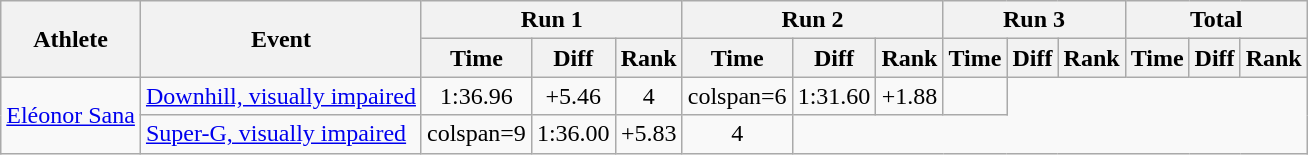<table class="wikitable" style="font-size:100%">
<tr>
<th rowspan="2">Athlete</th>
<th rowspan="2">Event</th>
<th colspan="3">Run 1</th>
<th colspan="3">Run 2</th>
<th colspan="3">Run 3</th>
<th colspan="3">Total</th>
</tr>
<tr>
<th>Time</th>
<th>Diff</th>
<th>Rank</th>
<th>Time</th>
<th>Diff</th>
<th>Rank</th>
<th>Time</th>
<th>Diff</th>
<th>Rank</th>
<th>Time</th>
<th>Diff</th>
<th>Rank</th>
</tr>
<tr>
<td rowspan=2><a href='#'>Eléonor Sana</a></td>
<td><a href='#'>Downhill, visually impaired</a></td>
<td align="center">1:36.96</td>
<td align="center">+5.46</td>
<td align="center">4</td>
<td>colspan=6 </td>
<td align="center">1:31.60</td>
<td align="center">+1.88</td>
<td align="center"></td>
</tr>
<tr>
<td><a href='#'>Super-G, visually impaired</a></td>
<td>colspan=9 </td>
<td align="center">1:36.00</td>
<td align="center">+5.83</td>
<td align="center">4</td>
</tr>
</table>
